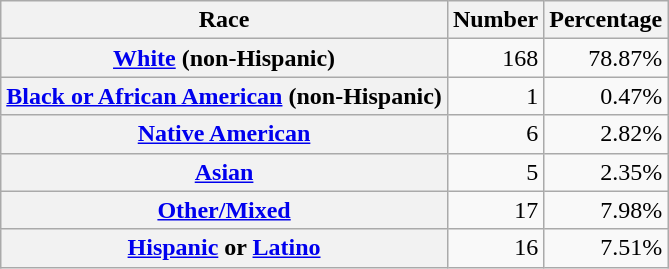<table class="wikitable" style="text-align:right">
<tr>
<th scope="col">Race</th>
<th scope="col">Number</th>
<th scope="col">Percentage</th>
</tr>
<tr>
<th scope="row"><a href='#'>White</a> (non-Hispanic)</th>
<td>168</td>
<td>78.87%</td>
</tr>
<tr>
<th scope="row"><a href='#'>Black or African American</a> (non-Hispanic)</th>
<td>1</td>
<td>0.47%</td>
</tr>
<tr>
<th scope="row"><a href='#'>Native American</a></th>
<td>6</td>
<td>2.82%</td>
</tr>
<tr>
<th scope="row"><a href='#'>Asian</a></th>
<td>5</td>
<td>2.35%</td>
</tr>
<tr>
<th scope="row"><a href='#'>Other/Mixed</a></th>
<td>17</td>
<td>7.98%</td>
</tr>
<tr>
<th scope="row"><a href='#'>Hispanic</a> or <a href='#'>Latino</a></th>
<td>16</td>
<td>7.51%</td>
</tr>
</table>
